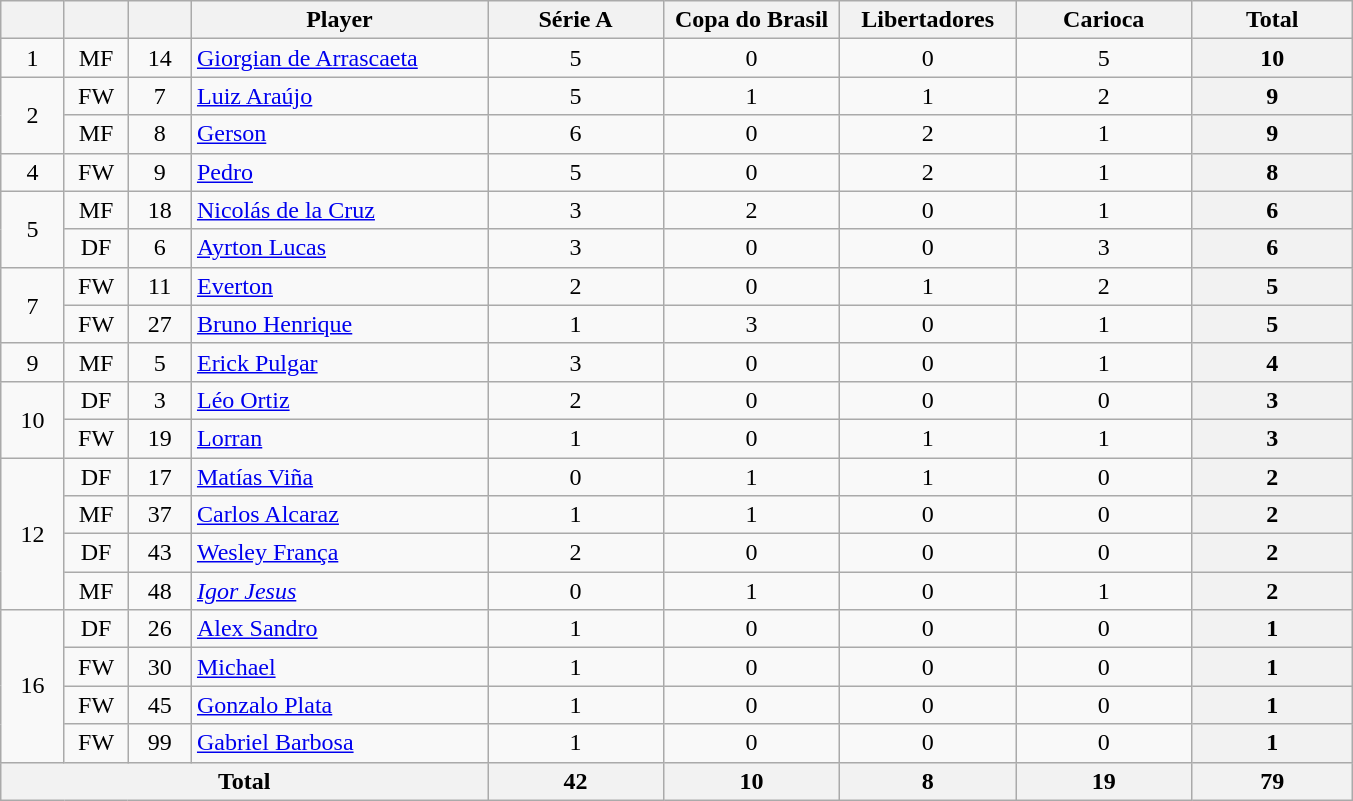<table class="wikitable sortable" style="text-align:center;">
<tr>
<th style=width:35px;"></th>
<th style=width:35px;"></th>
<th style=width:35px;"></th>
<th style=width:190px;">Player</th>
<th style=width:110px;">Série A</th>
<th style=width:110px;">Copa do Brasil</th>
<th style=width:110px;">Libertadores</th>
<th style=width:110px;">Carioca</th>
<th style=width:100px;">Total</th>
</tr>
<tr>
<td rowspan="1">1</td>
<td>MF</td>
<td>14</td>
<td style="text-align:left;"> <a href='#'>Giorgian de Arrascaeta</a></td>
<td>5</td>
<td>0</td>
<td>0</td>
<td>5</td>
<th>10</th>
</tr>
<tr>
<td rowspan="2">2</td>
<td>FW</td>
<td>7</td>
<td style="text-align:left;"> <a href='#'>Luiz Araújo</a></td>
<td>5</td>
<td>1</td>
<td>1</td>
<td>2</td>
<th>9</th>
</tr>
<tr>
<td>MF</td>
<td>8</td>
<td style="text-align:left;"> <a href='#'>Gerson</a></td>
<td>6</td>
<td>0</td>
<td>2</td>
<td>1</td>
<th>9</th>
</tr>
<tr>
<td rowspan="1">4</td>
<td>FW</td>
<td>9</td>
<td style="text-align:left;"> <a href='#'>Pedro</a></td>
<td>5</td>
<td>0</td>
<td>2</td>
<td>1</td>
<th>8</th>
</tr>
<tr>
<td rowspan="2">5</td>
<td>MF</td>
<td>18</td>
<td style="text-align:left;"> <a href='#'>Nicolás de la Cruz</a></td>
<td>3</td>
<td>2</td>
<td>0</td>
<td>1</td>
<th>6</th>
</tr>
<tr>
<td>DF</td>
<td>6</td>
<td style="text-align:left;"> <a href='#'>Ayrton Lucas</a></td>
<td>3</td>
<td>0</td>
<td>0</td>
<td>3</td>
<th>6</th>
</tr>
<tr>
<td rowspan="2">7</td>
<td>FW</td>
<td>11</td>
<td style="text-align:left;"> <a href='#'>Everton</a></td>
<td>2</td>
<td>0</td>
<td>1</td>
<td>2</td>
<th>5</th>
</tr>
<tr>
<td>FW</td>
<td>27</td>
<td style="text-align:left;"> <a href='#'>Bruno Henrique</a></td>
<td>1</td>
<td>3</td>
<td>0</td>
<td>1</td>
<th>5</th>
</tr>
<tr>
<td rowspan="1">9</td>
<td>MF</td>
<td>5</td>
<td style="text-align:left;"> <a href='#'>Erick Pulgar</a></td>
<td>3</td>
<td>0</td>
<td>0</td>
<td>1</td>
<th>4</th>
</tr>
<tr>
<td rowspan="2">10</td>
<td>DF</td>
<td>3</td>
<td style="text-align:left;"> <a href='#'>Léo Ortiz</a></td>
<td>2</td>
<td>0</td>
<td>0</td>
<td>0</td>
<th>3</th>
</tr>
<tr>
<td>FW</td>
<td>19</td>
<td style="text-align:left;"> <a href='#'>Lorran</a></td>
<td>1</td>
<td>0</td>
<td>1</td>
<td>1</td>
<th>3</th>
</tr>
<tr>
<td rowspan="4">12</td>
<td>DF</td>
<td>17</td>
<td style="text-align:left;"> <a href='#'>Matías Viña</a></td>
<td>0</td>
<td>1</td>
<td>1</td>
<td>0</td>
<th>2</th>
</tr>
<tr>
<td>MF</td>
<td>37</td>
<td style="text-align:left;"> <a href='#'>Carlos Alcaraz</a></td>
<td>1</td>
<td>1</td>
<td>0</td>
<td>0</td>
<th>2</th>
</tr>
<tr>
<td>DF</td>
<td>43</td>
<td style="text-align:left;"> <a href='#'>Wesley França</a></td>
<td>2</td>
<td>0</td>
<td>0</td>
<td>0</td>
<th>2</th>
</tr>
<tr>
<td>MF</td>
<td>48</td>
<td style="text-align:left;"> <em><a href='#'>Igor Jesus</a></em></td>
<td>0</td>
<td>1</td>
<td>0</td>
<td>1</td>
<th>2</th>
</tr>
<tr>
<td rowspan="4">16</td>
<td>DF</td>
<td>26</td>
<td style="text-align:left;"> <a href='#'>Alex Sandro</a></td>
<td>1</td>
<td>0</td>
<td>0</td>
<td>0</td>
<th>1</th>
</tr>
<tr>
<td>FW</td>
<td>30</td>
<td style="text-align:left;"> <a href='#'>Michael</a></td>
<td>1</td>
<td>0</td>
<td>0</td>
<td>0</td>
<th>1</th>
</tr>
<tr>
<td>FW</td>
<td>45</td>
<td style="text-align:left;"> <a href='#'>Gonzalo Plata</a></td>
<td>1</td>
<td>0</td>
<td>0</td>
<td>0</td>
<th>1</th>
</tr>
<tr>
<td>FW</td>
<td>99</td>
<td style="text-align:left;"> <a href='#'>Gabriel Barbosa</a></td>
<td>1</td>
<td>0</td>
<td>0</td>
<td>0</td>
<th>1</th>
</tr>
<tr>
<th colspan="4">Total</th>
<th>42</th>
<th>10</th>
<th>8</th>
<th>19</th>
<th>79</th>
</tr>
</table>
